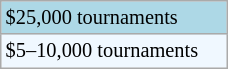<table class="wikitable"  style="font-size:85%; width:12%;">
<tr style="background:lightblue;">
<td>$25,000 tournaments</td>
</tr>
<tr style="background:#f0f8ff;">
<td>$5–10,000 tournaments</td>
</tr>
</table>
